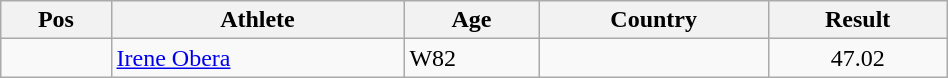<table class="wikitable"  style="text-align:center; width:50%;">
<tr>
<th>Pos</th>
<th>Athlete</th>
<th>Age</th>
<th>Country</th>
<th>Result</th>
</tr>
<tr>
<td align=center></td>
<td align=left><a href='#'>Irene Obera</a></td>
<td align=left>W82</td>
<td align=left></td>
<td>47.02</td>
</tr>
</table>
